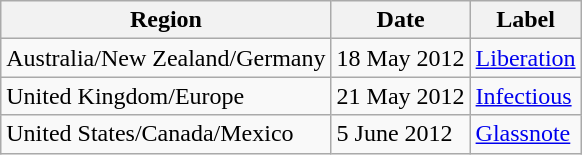<table class="wikitable">
<tr>
<th>Region</th>
<th>Date</th>
<th>Label</th>
</tr>
<tr>
<td>Australia/New Zealand/Germany</td>
<td>18 May 2012</td>
<td><a href='#'>Liberation</a></td>
</tr>
<tr>
<td>United Kingdom/Europe</td>
<td>21 May 2012</td>
<td><a href='#'>Infectious</a></td>
</tr>
<tr>
<td>United States/Canada/Mexico</td>
<td>5 June 2012</td>
<td><a href='#'>Glassnote</a></td>
</tr>
</table>
